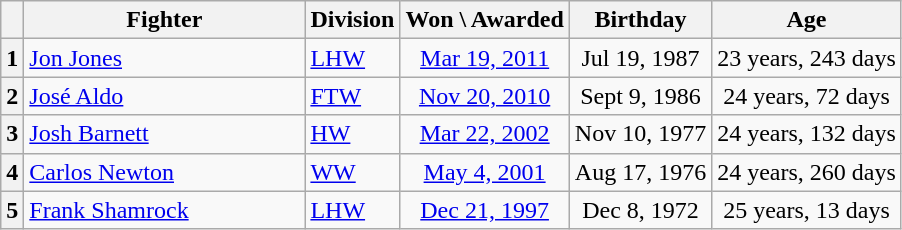<table class=wikitable style="text-align:center;">
<tr>
<th></th>
<th width=180>Fighter</th>
<th>Division</th>
<th>Won \ Awarded</th>
<th>Birthday</th>
<th>Age</th>
</tr>
<tr>
<th>1</th>
<td align=left> <a href='#'>Jon Jones</a></td>
<td align=left><a href='#'>LHW</a></td>
<td><a href='#'>Mar 19, 2011</a></td>
<td>Jul 19, 1987</td>
<td>23 years, 243 days</td>
</tr>
<tr>
<th>2</th>
<td align=left> <a href='#'>José Aldo</a></td>
<td align=left><a href='#'>FTW</a></td>
<td><a href='#'>Nov 20, 2010</a></td>
<td>Sept 9, 1986</td>
<td>24 years, 72 days</td>
</tr>
<tr>
<th>3</th>
<td align=left> <a href='#'>Josh Barnett</a></td>
<td align=left><a href='#'>HW</a></td>
<td><a href='#'>Mar 22, 2002</a></td>
<td>Nov 10, 1977</td>
<td>24 years, 132 days</td>
</tr>
<tr>
<th>4</th>
<td align=left> <a href='#'>Carlos Newton</a></td>
<td align=left><a href='#'>WW</a></td>
<td><a href='#'>May 4, 2001</a></td>
<td>Aug 17, 1976</td>
<td>24 years, 260 days</td>
</tr>
<tr>
<th>5</th>
<td align=left> <a href='#'>Frank Shamrock</a></td>
<td align=left><a href='#'>LHW</a></td>
<td><a href='#'>Dec 21, 1997</a></td>
<td>Dec 8, 1972</td>
<td>25 years, 13 days</td>
</tr>
</table>
